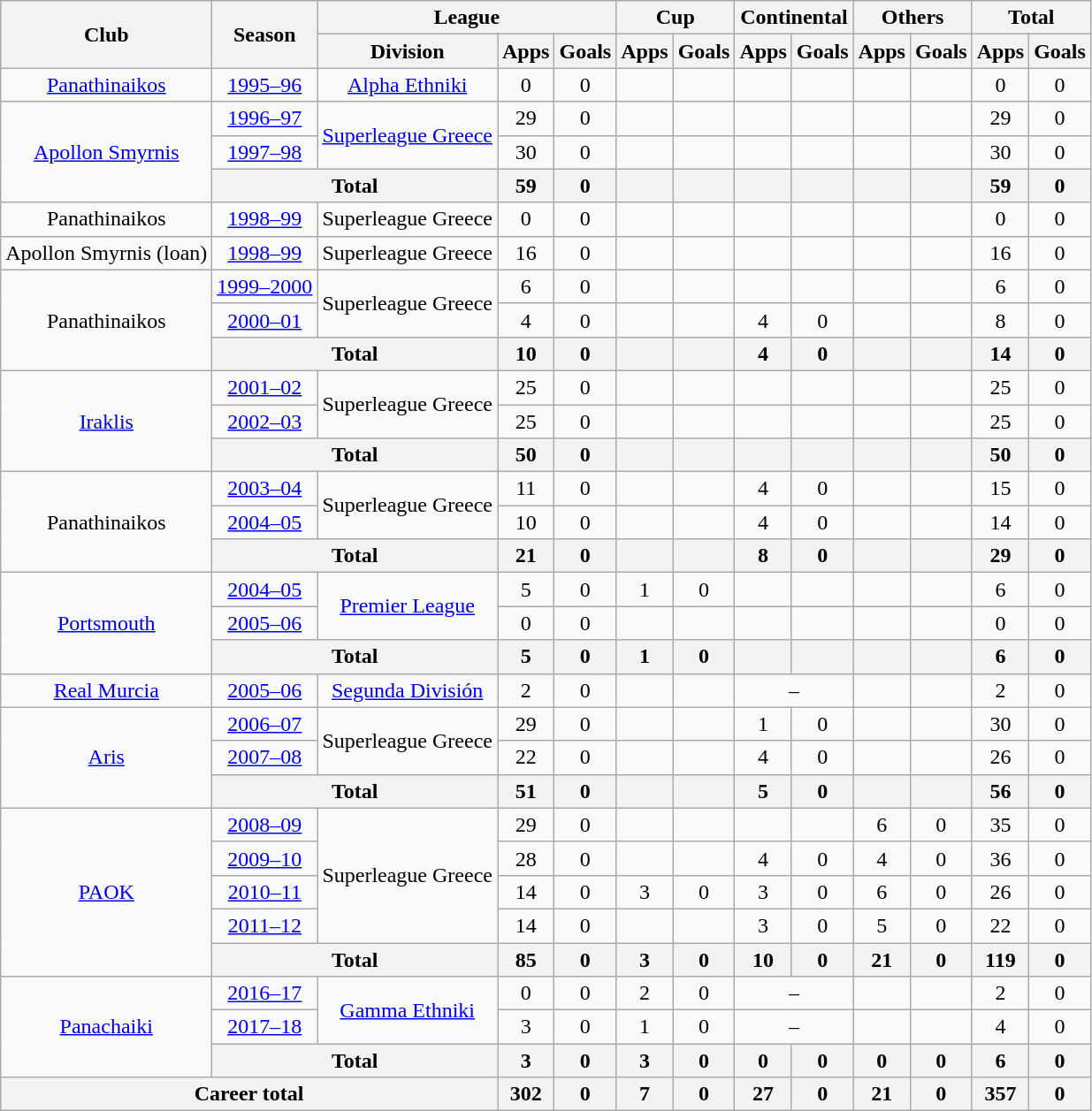<table class="wikitable" style="text-align:center">
<tr>
<th rowspan="2">Club</th>
<th rowspan="2">Season</th>
<th colspan="3">League</th>
<th colspan="2">Cup</th>
<th colspan="2">Continental</th>
<th colspan="2">Others</th>
<th colspan="2">Total</th>
</tr>
<tr>
<th>Division</th>
<th>Apps</th>
<th>Goals</th>
<th>Apps</th>
<th>Goals</th>
<th>Apps</th>
<th>Goals</th>
<th>Apps</th>
<th>Goals</th>
<th>Apps</th>
<th>Goals</th>
</tr>
<tr>
<td><a href='#'>Panathinaikos</a></td>
<td><a href='#'>1995–96</a></td>
<td><a href='#'>Alpha Ethniki</a></td>
<td>0</td>
<td>0</td>
<td></td>
<td></td>
<td></td>
<td></td>
<td></td>
<td></td>
<td>0</td>
<td>0</td>
</tr>
<tr>
<td rowspan="3"><a href='#'>Apollon Smyrnis</a></td>
<td><a href='#'>1996–97</a></td>
<td rowspan="2"><a href='#'>Superleague Greece</a></td>
<td>29</td>
<td>0</td>
<td></td>
<td></td>
<td></td>
<td></td>
<td></td>
<td></td>
<td>29</td>
<td>0</td>
</tr>
<tr>
<td><a href='#'>1997–98</a></td>
<td>30</td>
<td>0</td>
<td></td>
<td></td>
<td></td>
<td></td>
<td></td>
<td></td>
<td>30</td>
<td>0</td>
</tr>
<tr>
<th colspan="2">Total</th>
<th>59</th>
<th>0</th>
<th></th>
<th></th>
<th></th>
<th></th>
<th></th>
<th></th>
<th>59</th>
<th>0</th>
</tr>
<tr>
<td>Panathinaikos</td>
<td><a href='#'>1998–99</a></td>
<td>Superleague Greece</td>
<td>0</td>
<td>0</td>
<td></td>
<td></td>
<td></td>
<td></td>
<td></td>
<td></td>
<td>0</td>
<td>0</td>
</tr>
<tr>
<td>Apollon Smyrnis (loan)</td>
<td><a href='#'>1998–99</a></td>
<td>Superleague Greece</td>
<td>16</td>
<td>0</td>
<td></td>
<td></td>
<td></td>
<td></td>
<td></td>
<td></td>
<td>16</td>
<td>0</td>
</tr>
<tr>
<td rowspan="3">Panathinaikos</td>
<td><a href='#'>1999–2000</a></td>
<td rowspan="2">Superleague Greece</td>
<td>6</td>
<td>0</td>
<td></td>
<td></td>
<td></td>
<td></td>
<td></td>
<td></td>
<td>6</td>
<td>0</td>
</tr>
<tr>
<td><a href='#'>2000–01</a></td>
<td>4</td>
<td>0</td>
<td></td>
<td></td>
<td>4</td>
<td>0</td>
<td></td>
<td></td>
<td>8</td>
<td>0</td>
</tr>
<tr>
<th colspan="2">Total</th>
<th>10</th>
<th>0</th>
<th></th>
<th></th>
<th>4</th>
<th>0</th>
<th></th>
<th></th>
<th>14</th>
<th>0</th>
</tr>
<tr>
<td rowspan="3"><a href='#'>Iraklis</a></td>
<td><a href='#'>2001–02</a></td>
<td rowspan="2">Superleague Greece</td>
<td>25</td>
<td>0</td>
<td></td>
<td></td>
<td></td>
<td></td>
<td></td>
<td></td>
<td>25</td>
<td>0</td>
</tr>
<tr>
<td><a href='#'>2002–03</a></td>
<td>25</td>
<td>0</td>
<td></td>
<td></td>
<td></td>
<td></td>
<td></td>
<td></td>
<td>25</td>
<td>0</td>
</tr>
<tr>
<th colspan="2">Total</th>
<th>50</th>
<th>0</th>
<th></th>
<th></th>
<th></th>
<th></th>
<th></th>
<th></th>
<th>50</th>
<th>0</th>
</tr>
<tr>
<td rowspan="3">Panathinaikos</td>
<td><a href='#'>2003–04</a></td>
<td rowspan="2">Superleague Greece</td>
<td>11</td>
<td>0</td>
<td></td>
<td></td>
<td>4</td>
<td>0</td>
<td></td>
<td></td>
<td>15</td>
<td>0</td>
</tr>
<tr>
<td><a href='#'>2004–05</a></td>
<td>10</td>
<td>0</td>
<td></td>
<td></td>
<td>4</td>
<td>0</td>
<td></td>
<td></td>
<td>14</td>
<td>0</td>
</tr>
<tr>
<th colspan="2">Total</th>
<th>21</th>
<th>0</th>
<th></th>
<th></th>
<th>8</th>
<th>0</th>
<th></th>
<th></th>
<th>29</th>
<th>0</th>
</tr>
<tr>
<td rowspan="3"><a href='#'>Portsmouth</a></td>
<td><a href='#'>2004–05</a></td>
<td rowspan="2"><a href='#'>Premier League</a></td>
<td>5</td>
<td>0</td>
<td>1</td>
<td>0</td>
<td></td>
<td></td>
<td></td>
<td></td>
<td>6</td>
<td>0</td>
</tr>
<tr>
<td><a href='#'>2005–06</a></td>
<td>0</td>
<td>0</td>
<td></td>
<td></td>
<td></td>
<td></td>
<td></td>
<td></td>
<td>0</td>
<td>0</td>
</tr>
<tr>
<th colspan="2">Total</th>
<th>5</th>
<th>0</th>
<th>1</th>
<th>0</th>
<th></th>
<th></th>
<th></th>
<th></th>
<th>6</th>
<th>0</th>
</tr>
<tr>
<td><a href='#'>Real Murcia</a></td>
<td><a href='#'>2005–06</a></td>
<td><a href='#'>Segunda División</a></td>
<td>2</td>
<td>0</td>
<td></td>
<td></td>
<td colspan="2">–</td>
<td></td>
<td></td>
<td>2</td>
<td>0</td>
</tr>
<tr>
<td rowspan="3"><a href='#'>Aris</a></td>
<td><a href='#'>2006–07</a></td>
<td rowspan="2">Superleague Greece</td>
<td>29</td>
<td>0</td>
<td></td>
<td></td>
<td>1</td>
<td>0</td>
<td></td>
<td></td>
<td>30</td>
<td>0</td>
</tr>
<tr>
<td><a href='#'>2007–08</a></td>
<td>22</td>
<td>0</td>
<td></td>
<td></td>
<td>4</td>
<td>0</td>
<td></td>
<td></td>
<td>26</td>
<td>0</td>
</tr>
<tr>
<th colspan="2">Total</th>
<th>51</th>
<th>0</th>
<th></th>
<th></th>
<th>5</th>
<th>0</th>
<th></th>
<th></th>
<th>56</th>
<th>0</th>
</tr>
<tr>
<td rowspan="5"><a href='#'>PAOK</a></td>
<td><a href='#'>2008–09</a></td>
<td rowspan="4">Superleague Greece</td>
<td>29</td>
<td>0</td>
<td></td>
<td></td>
<td></td>
<td></td>
<td>6</td>
<td>0</td>
<td>35</td>
<td>0</td>
</tr>
<tr>
<td><a href='#'>2009–10</a></td>
<td>28</td>
<td>0</td>
<td></td>
<td></td>
<td>4</td>
<td>0</td>
<td>4</td>
<td>0</td>
<td>36</td>
<td>0</td>
</tr>
<tr>
<td><a href='#'>2010–11</a></td>
<td>14</td>
<td>0</td>
<td>3</td>
<td>0</td>
<td>3</td>
<td>0</td>
<td>6</td>
<td>0</td>
<td>26</td>
<td>0</td>
</tr>
<tr>
<td><a href='#'>2011–12</a></td>
<td>14</td>
<td>0</td>
<td></td>
<td></td>
<td>3</td>
<td>0</td>
<td>5</td>
<td>0</td>
<td>22</td>
<td>0</td>
</tr>
<tr>
<th colspan="2">Total</th>
<th>85</th>
<th>0</th>
<th>3</th>
<th>0</th>
<th>10</th>
<th>0</th>
<th>21</th>
<th>0</th>
<th>119</th>
<th>0</th>
</tr>
<tr>
<td rowspan="3"><a href='#'>Panachaiki</a></td>
<td><a href='#'>2016–17</a></td>
<td rowspan="2"><a href='#'>Gamma Ethniki</a></td>
<td>0</td>
<td>0</td>
<td>2</td>
<td>0</td>
<td colspan="2">–</td>
<td></td>
<td></td>
<td>2</td>
<td>0</td>
</tr>
<tr>
<td><a href='#'>2017–18</a></td>
<td>3</td>
<td>0</td>
<td>1</td>
<td>0</td>
<td colspan="2">–</td>
<td></td>
<td></td>
<td>4</td>
<td>0</td>
</tr>
<tr>
<th colspan="2">Total</th>
<th>3</th>
<th>0</th>
<th>3</th>
<th>0</th>
<th>0</th>
<th>0</th>
<th>0</th>
<th>0</th>
<th>6</th>
<th>0</th>
</tr>
<tr>
<th colspan="3">Career total</th>
<th>302</th>
<th>0</th>
<th>7</th>
<th>0</th>
<th>27</th>
<th>0</th>
<th>21</th>
<th>0</th>
<th>357</th>
<th>0</th>
</tr>
</table>
